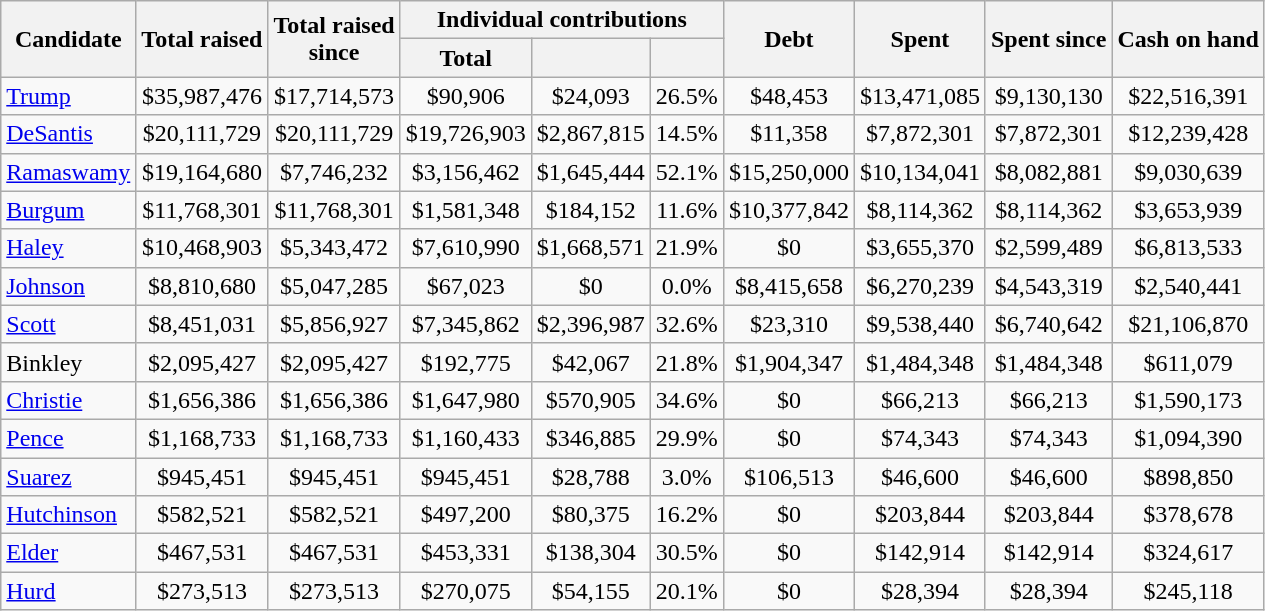<table class="wikitable sortable" style="text-align:center;">
<tr>
<th scope="col" rowspan=2>Candidate</th>
<th scope="col" data-sort-type=currency rowspan=2>Total raised</th>
<th scope="col" data-sort-type=currency rowspan=2>Total raised<br>since </th>
<th scope="col" colspan=3>Individual contributions</th>
<th scope="col" data-sort-type=currency rowspan=2>Debt</th>
<th scope="col" data-sort-type=currency rowspan=2>Spent</th>
<th scope="col" data-sort-type=currency rowspan=2>Spent since<br></th>
<th scope="col" data-sort-type=currency rowspan=2>Cash on hand</th>
</tr>
<tr>
<th scope="col" data-sort-type=currency>Total</th>
<th scope="col" data-sort-type=currency></th>
<th scope="col" data-sort-type=number></th>
</tr>
<tr>
<td style="text-align: left;"><a href='#'>Trump</a></td>
<td>$35,987,476</td>
<td>$17,714,573</td>
<td>$90,906</td>
<td>$24,093</td>
<td>26.5%</td>
<td>$48,453</td>
<td>$13,471,085</td>
<td>$9,130,130</td>
<td>$22,516,391</td>
</tr>
<tr>
<td style="text-align: left;"><a href='#'>DeSantis</a></td>
<td>$20,111,729</td>
<td>$20,111,729</td>
<td>$19,726,903</td>
<td>$2,867,815</td>
<td>14.5%</td>
<td>$11,358</td>
<td>$7,872,301</td>
<td>$7,872,301</td>
<td>$12,239,428</td>
</tr>
<tr>
<td style="text-align: left;"><a href='#'>Ramaswamy</a></td>
<td>$19,164,680</td>
<td>$7,746,232</td>
<td>$3,156,462</td>
<td>$1,645,444</td>
<td>52.1%</td>
<td>$15,250,000</td>
<td>$10,134,041</td>
<td>$8,082,881</td>
<td>$9,030,639</td>
</tr>
<tr>
<td style="text-align: left;"><a href='#'>Burgum</a></td>
<td>$11,768,301</td>
<td>$11,768,301</td>
<td>$1,581,348</td>
<td>$184,152</td>
<td>11.6%</td>
<td>$10,377,842</td>
<td>$8,114,362</td>
<td>$8,114,362</td>
<td>$3,653,939</td>
</tr>
<tr>
<td style="text-align: left;"><a href='#'>Haley</a></td>
<td>$10,468,903</td>
<td>$5,343,472</td>
<td>$7,610,990</td>
<td>$1,668,571</td>
<td>21.9%</td>
<td>$0</td>
<td>$3,655,370</td>
<td>$2,599,489</td>
<td>$6,813,533</td>
</tr>
<tr>
<td style="text-align: left;"><a href='#'>Johnson</a></td>
<td>$8,810,680</td>
<td>$5,047,285</td>
<td>$67,023</td>
<td>$0</td>
<td>0.0%</td>
<td>$8,415,658</td>
<td>$6,270,239</td>
<td>$4,543,319</td>
<td>$2,540,441</td>
</tr>
<tr>
<td style="text-align: left;"><a href='#'>Scott</a></td>
<td>$8,451,031</td>
<td>$5,856,927</td>
<td>$7,345,862</td>
<td>$2,396,987</td>
<td>32.6%</td>
<td>$23,310</td>
<td>$9,538,440</td>
<td>$6,740,642</td>
<td>$21,106,870</td>
</tr>
<tr>
<td style="text-align: left;">Binkley</td>
<td>$2,095,427</td>
<td>$2,095,427</td>
<td>$192,775</td>
<td>$42,067</td>
<td>21.8%</td>
<td>$1,904,347</td>
<td>$1,484,348</td>
<td>$1,484,348</td>
<td>$611,079</td>
</tr>
<tr>
<td style="text-align: left;"><a href='#'>Christie</a></td>
<td>$1,656,386</td>
<td>$1,656,386</td>
<td>$1,647,980</td>
<td>$570,905</td>
<td>34.6%</td>
<td>$0</td>
<td>$66,213</td>
<td>$66,213</td>
<td>$1,590,173</td>
</tr>
<tr>
<td style="text-align: left;"><a href='#'>Pence</a></td>
<td>$1,168,733</td>
<td>$1,168,733</td>
<td>$1,160,433</td>
<td>$346,885</td>
<td>29.9%</td>
<td>$0</td>
<td>$74,343</td>
<td>$74,343</td>
<td>$1,094,390</td>
</tr>
<tr>
<td style="text-align: left;"><a href='#'>Suarez</a></td>
<td>$945,451</td>
<td>$945,451</td>
<td>$945,451</td>
<td>$28,788</td>
<td>3.0%</td>
<td>$106,513</td>
<td>$46,600</td>
<td>$46,600</td>
<td>$898,850</td>
</tr>
<tr>
<td style="text-align: left;"><a href='#'>Hutchinson</a></td>
<td>$582,521</td>
<td>$582,521</td>
<td>$497,200</td>
<td>$80,375</td>
<td>16.2%</td>
<td>$0</td>
<td>$203,844</td>
<td>$203,844</td>
<td>$378,678</td>
</tr>
<tr>
<td style="text-align: left;"><a href='#'>Elder</a></td>
<td>$467,531</td>
<td>$467,531</td>
<td>$453,331</td>
<td>$138,304</td>
<td>30.5%</td>
<td>$0</td>
<td>$142,914</td>
<td>$142,914</td>
<td>$324,617</td>
</tr>
<tr>
<td style="text-align: left;"><a href='#'>Hurd</a></td>
<td>$273,513</td>
<td>$273,513</td>
<td>$270,075</td>
<td>$54,155</td>
<td>20.1%</td>
<td>$0</td>
<td>$28,394</td>
<td>$28,394</td>
<td>$245,118</td>
</tr>
</table>
